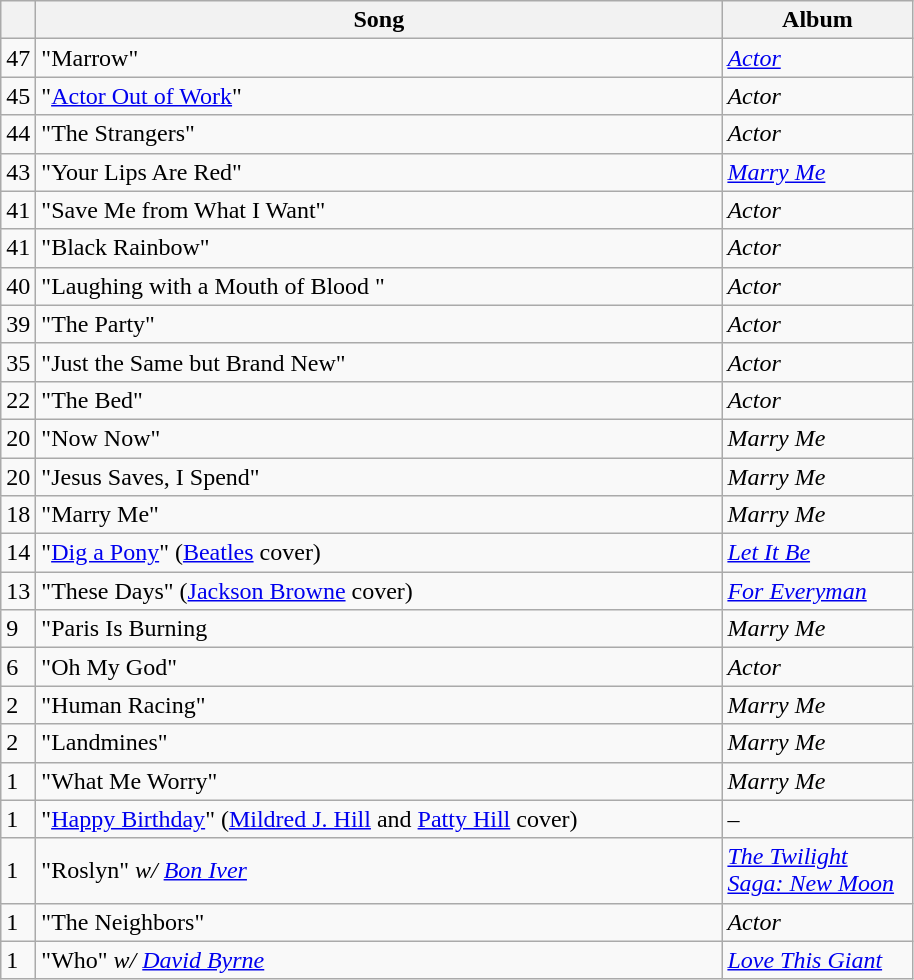<table class="wikitable sortable plainrowheaders" style="text-align:left;">
<tr>
<th scope="col"></th>
<th scope="col" width="450">Song</th>
<th scope="col" width="120">Album</th>
</tr>
<tr>
<td>47</td>
<td>"Marrow"</td>
<td><em><a href='#'>Actor</a></em></td>
</tr>
<tr>
<td>45</td>
<td>"<a href='#'>Actor Out of Work</a>"</td>
<td><em>Actor</em></td>
</tr>
<tr>
<td>44</td>
<td>"The Strangers"</td>
<td><em>Actor</em></td>
</tr>
<tr>
<td>43</td>
<td>"Your Lips Are Red"</td>
<td><em><a href='#'>Marry Me</a></em></td>
</tr>
<tr>
<td>41</td>
<td>"Save Me from What I Want"</td>
<td><em>Actor</em></td>
</tr>
<tr>
<td>41</td>
<td>"Black Rainbow"</td>
<td><em>Actor</em></td>
</tr>
<tr>
<td>40</td>
<td>"Laughing with a Mouth of Blood "</td>
<td><em>Actor</em></td>
</tr>
<tr>
<td>39</td>
<td>"The Party"</td>
<td><em>Actor</em></td>
</tr>
<tr>
<td>35</td>
<td>"Just the Same but Brand New"</td>
<td><em>Actor</em></td>
</tr>
<tr>
<td>22</td>
<td>"The Bed"</td>
<td><em>Actor</em></td>
</tr>
<tr>
<td>20</td>
<td>"Now Now"</td>
<td><em>Marry Me</em></td>
</tr>
<tr>
<td>20</td>
<td>"Jesus Saves, I Spend"</td>
<td><em>Marry Me</em></td>
</tr>
<tr>
<td>18</td>
<td>"Marry Me"</td>
<td><em>Marry Me</em></td>
</tr>
<tr>
<td>14</td>
<td>"<a href='#'>Dig a Pony</a>" (<a href='#'>Beatles</a> cover)</td>
<td><em><a href='#'>Let It Be</a></em></td>
</tr>
<tr>
<td>13</td>
<td>"These Days" (<a href='#'>Jackson Browne</a> cover)</td>
<td><em><a href='#'>For Everyman</a></em></td>
</tr>
<tr>
<td>9</td>
<td>"Paris Is Burning</td>
<td><em>Marry Me</em></td>
</tr>
<tr>
<td>6</td>
<td>"Oh My God"</td>
<td><em>Actor</em></td>
</tr>
<tr>
<td>2</td>
<td>"Human Racing"</td>
<td><em>Marry Me</em></td>
</tr>
<tr>
<td>2</td>
<td>"Landmines"</td>
<td><em>Marry Me</em></td>
</tr>
<tr>
<td>1</td>
<td>"What Me Worry"</td>
<td><em>Marry Me</em></td>
</tr>
<tr>
<td>1</td>
<td>"<a href='#'>Happy Birthday</a>" (<a href='#'>Mildred J. Hill</a> and <a href='#'>Patty Hill</a> cover)</td>
<td>–</td>
</tr>
<tr>
<td>1</td>
<td>"Roslyn" <em>w/ <a href='#'>Bon Iver</a></em></td>
<td><em><a href='#'>The Twilight Saga: New Moon</a></em></td>
</tr>
<tr>
<td>1</td>
<td>"The Neighbors"</td>
<td><em>Actor</em></td>
</tr>
<tr>
<td>1</td>
<td>"Who" <em>w/ <a href='#'>David Byrne</a></em></td>
<td><em><a href='#'>Love This Giant</a></em></td>
</tr>
</table>
